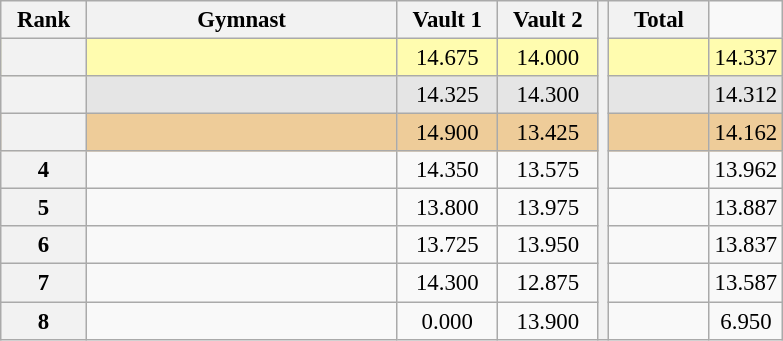<table class="wikitable sortable" style="text-align:center; font-size:95%">
<tr>
<th scope="col" style="width:50px;">Rank</th>
<th scope=col width="200">Gymnast</th>
<th scope="col" style="width:60px;">Vault 1</th>
<th scope="col" style="width:60px;">Vault 2</th>
<th rowspan=10 class="unsortable"></th>
<th scope="col" style="width:60px;">Total</th>
</tr>
<tr style="background:#fffcaf;">
<th scope=row></th>
<td style="text-align:left;"></td>
<td>14.675</td>
<td>14.000</td>
<td></td>
<td>14.337</td>
</tr>
<tr style="background:#e5e5e5;">
<th scope=row></th>
<td style="text-align:left;"></td>
<td>14.325</td>
<td>14.300</td>
<td></td>
<td>14.312</td>
</tr>
<tr style="background:#ec9;">
<th scope=row></th>
<td style="text-align:left;"></td>
<td>14.900</td>
<td>13.425</td>
<td></td>
<td>14.162</td>
</tr>
<tr>
<th scope=row>4</th>
<td style="text-align:left;"></td>
<td>14.350</td>
<td>13.575</td>
<td></td>
<td>13.962</td>
</tr>
<tr>
<th scope=row>5</th>
<td style="text-align:left;"></td>
<td>13.800</td>
<td>13.975</td>
<td></td>
<td>13.887</td>
</tr>
<tr>
<th scope=row>6</th>
<td style="text-align:left;"></td>
<td>13.725</td>
<td>13.950</td>
<td></td>
<td>13.837</td>
</tr>
<tr>
<th scope=row>7</th>
<td style="text-align:left;"></td>
<td>14.300</td>
<td>12.875</td>
<td></td>
<td>13.587</td>
</tr>
<tr>
<th scope=row>8</th>
<td style="text-align:left;"></td>
<td>0.000</td>
<td>13.900</td>
<td></td>
<td>6.950</td>
</tr>
</table>
